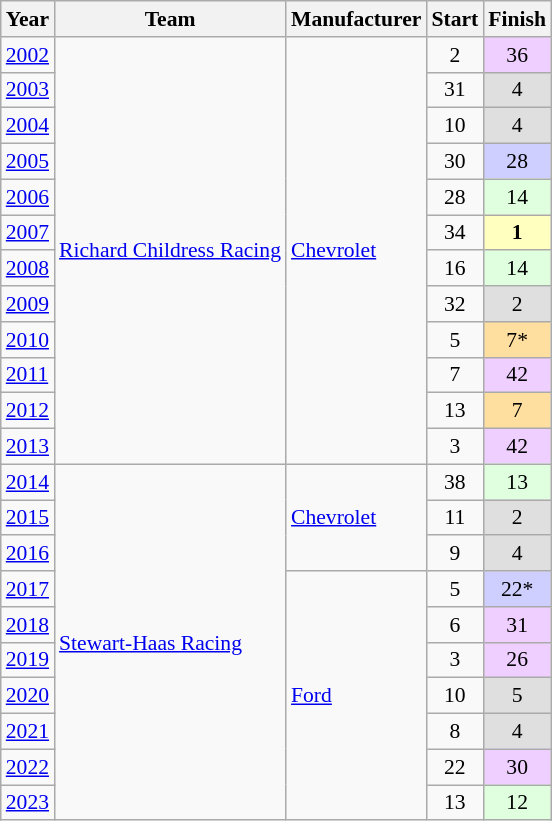<table class="wikitable" style="font-size: 90%;">
<tr>
<th>Year</th>
<th>Team</th>
<th>Manufacturer</th>
<th>Start</th>
<th>Finish</th>
</tr>
<tr>
<td><a href='#'>2002</a></td>
<td rowspan=12><a href='#'>Richard Childress Racing</a></td>
<td rowspan=12><a href='#'>Chevrolet</a></td>
<td align=center>2</td>
<td align=center style="background:#EFCFFF;">36</td>
</tr>
<tr>
<td><a href='#'>2003</a></td>
<td align=center>31</td>
<td align=center style="background:#DFDFDF;">4</td>
</tr>
<tr>
<td><a href='#'>2004</a></td>
<td align=center>10</td>
<td align=center style="background:#DFDFDF;">4</td>
</tr>
<tr>
<td><a href='#'>2005</a></td>
<td align=center>30</td>
<td align=center style="background:#CFCFFF;">28</td>
</tr>
<tr>
<td><a href='#'>2006</a></td>
<td align=center>28</td>
<td align=center style="background:#DFFFDF;">14</td>
</tr>
<tr>
<td><a href='#'>2007</a></td>
<td align=center>34</td>
<td align=center style="background:#FFFFBF;"><strong>1</strong></td>
</tr>
<tr>
<td><a href='#'>2008</a></td>
<td align=center>16</td>
<td align=center style="background:#DFFFDF;">14</td>
</tr>
<tr>
<td><a href='#'>2009</a></td>
<td align=center>32</td>
<td align=center style="background:#DFDFDF;">2</td>
</tr>
<tr>
<td><a href='#'>2010</a></td>
<td align=center>5</td>
<td align=center style="background:#FFDF9F;">7*</td>
</tr>
<tr>
<td><a href='#'>2011</a></td>
<td align=center>7</td>
<td align=center style="background:#EFCFFF;">42</td>
</tr>
<tr>
<td><a href='#'>2012</a></td>
<td align=center>13</td>
<td align=center style="background:#FFDF9F;">7</td>
</tr>
<tr>
<td><a href='#'>2013</a></td>
<td align=center>3</td>
<td align=center style="background:#EFCFFF;">42</td>
</tr>
<tr>
<td><a href='#'>2014</a></td>
<td rowspan=10><a href='#'>Stewart-Haas Racing</a></td>
<td rowspan=3><a href='#'>Chevrolet</a></td>
<td align=center>38</td>
<td align=center style="background:#DFFFDF;">13</td>
</tr>
<tr>
<td><a href='#'>2015</a></td>
<td align=center>11</td>
<td align=center style="background:#DFDFDF;">2</td>
</tr>
<tr>
<td><a href='#'>2016</a></td>
<td align=center>9</td>
<td align=center style="background:#DFDFDF;">4</td>
</tr>
<tr>
<td><a href='#'>2017</a></td>
<td rowspan=7><a href='#'>Ford</a></td>
<td align=center>5</td>
<td align=center style="background:#CFCFFF;">22*</td>
</tr>
<tr>
<td><a href='#'>2018</a></td>
<td align=center>6</td>
<td align=center style="background:#EFCFFF;">31</td>
</tr>
<tr>
<td><a href='#'>2019</a></td>
<td align=center>3</td>
<td align=center style="background:#EFCFFF;">26</td>
</tr>
<tr>
<td><a href='#'>2020</a></td>
<td align=center>10</td>
<td align=center style="background:#DFDFDF;">5</td>
</tr>
<tr>
<td><a href='#'>2021</a></td>
<td align=center>8</td>
<td align=center style="background:#DFDFDF;">4</td>
</tr>
<tr>
<td><a href='#'>2022</a></td>
<td align=center>22</td>
<td align=center style="background:#EFCFFF;">30</td>
</tr>
<tr>
<td><a href='#'>2023</a></td>
<td align=center>13</td>
<td align=center style="background:#DFFFDF;">12</td>
</tr>
</table>
